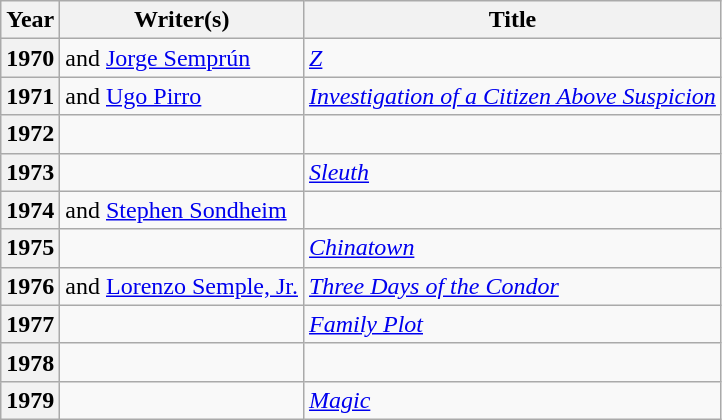<table class="wikitable sortable mw-collapsible">
<tr>
<th>Year</th>
<th>Writer(s)</th>
<th>Title</th>
</tr>
<tr>
<th>1970</th>
<td> and <a href='#'>Jorge Semprún</a></td>
<td><em><a href='#'>Z</a></em></td>
</tr>
<tr>
<th>1971</th>
<td> and <a href='#'>Ugo Pirro</a></td>
<td><em><a href='#'>Investigation of a Citizen Above Suspicion</a></em></td>
</tr>
<tr>
<th>1972</th>
<td></td>
<td><em></em></td>
</tr>
<tr>
<th>1973</th>
<td></td>
<td><em><a href='#'>Sleuth</a></em></td>
</tr>
<tr>
<th>1974</th>
<td> and <a href='#'>Stephen Sondheim</a></td>
<td><em></em></td>
</tr>
<tr>
<th>1975</th>
<td></td>
<td><em><a href='#'>Chinatown</a></em></td>
</tr>
<tr>
<th>1976</th>
<td> and <a href='#'>Lorenzo Semple, Jr.</a></td>
<td><em><a href='#'>Three Days of the Condor</a></em></td>
</tr>
<tr>
<th>1977</th>
<td></td>
<td><em><a href='#'>Family Plot</a></em></td>
</tr>
<tr>
<th>1978</th>
<td></td>
<td><em></em></td>
</tr>
<tr>
<th>1979</th>
<td></td>
<td><em><a href='#'>Magic</a></em></td>
</tr>
</table>
